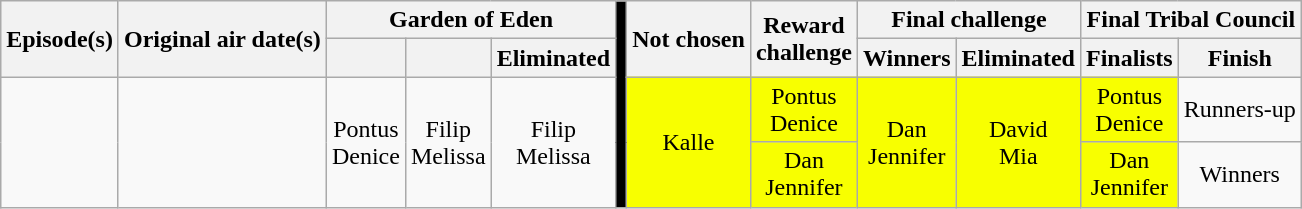<table class="wikitable" style="margin:auto; text-align:center; white-space:nowrap">
<tr>
<th rowspan=2>Episode(s)</th>
<th rowspan=2>Original air date(s)</th>
<th colspan=3>Garden of Eden</th>
<td rowspan="50" bgcolor="black"></td>
<th rowspan=2>Not chosen</th>
<th rowspan=2>Reward<br>challenge</th>
<th colspan=2>Final challenge</th>
<th colspan=2>Final Tribal Council</th>
</tr>
<tr>
<th></th>
<th></th>
<th>Eliminated</th>
<th>Winners</th>
<th>Eliminated</th>
<th>Finalists</th>
<th>Finish</th>
</tr>
<tr>
<td rowspan=2 align="left"></td>
<td rowspan=2 align="left"></td>
<td rowspan=2>Pontus<br>Denice</td>
<td rowspan=2>Filip<br>Melissa</td>
<td rowspan=2>Filip<br>Melissa</td>
<td rowspan=2 bgcolor=#F8FF00>Kalle</td>
<td bgcolor=#F8FF00>Pontus<br>Denice</td>
<td rowspan=2 bgcolor=#F8FF00>Dan<br>Jennifer</td>
<td rowspan=2 bgcolor=#F8FF00>David<br>Mia</td>
<td bgcolor=#F8FF00>Pontus<br>Denice</td>
<td>Runners-up</td>
</tr>
<tr>
<td bgcolor=#F8FF00>Dan<br>Jennifer</td>
<td bgcolor=#F8FF00>Dan<br>Jennifer</td>
<td>Winners</td>
</tr>
</table>
